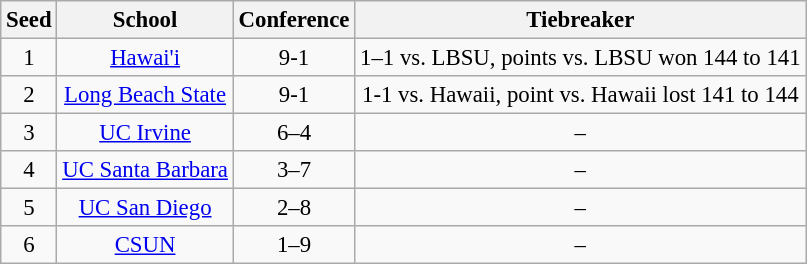<table class="wikitable" style="white-space:nowrap; font-size:95%;text-align:center">
<tr>
<th>Seed</th>
<th>School</th>
<th>Conference</th>
<th>Tiebreaker</th>
</tr>
<tr>
<td>1</td>
<td><a href='#'>Hawai'i</a></td>
<td>9-1</td>
<td>1–1 vs. LBSU, points vs. LBSU won 144 to 141</td>
</tr>
<tr>
<td>2</td>
<td><a href='#'>Long Beach State</a></td>
<td>9-1</td>
<td>1-1 vs. Hawaii, point vs. Hawaii lost 141 to 144</td>
</tr>
<tr>
<td>3</td>
<td><a href='#'>UC Irvine</a></td>
<td>6–4</td>
<td>–</td>
</tr>
<tr>
<td>4</td>
<td><a href='#'>UC Santa Barbara</a></td>
<td>3–7</td>
<td>–</td>
</tr>
<tr>
<td>5</td>
<td><a href='#'>UC San Diego</a></td>
<td>2–8</td>
<td>–</td>
</tr>
<tr>
<td>6</td>
<td><a href='#'>CSUN</a></td>
<td>1–9</td>
<td>–</td>
</tr>
</table>
